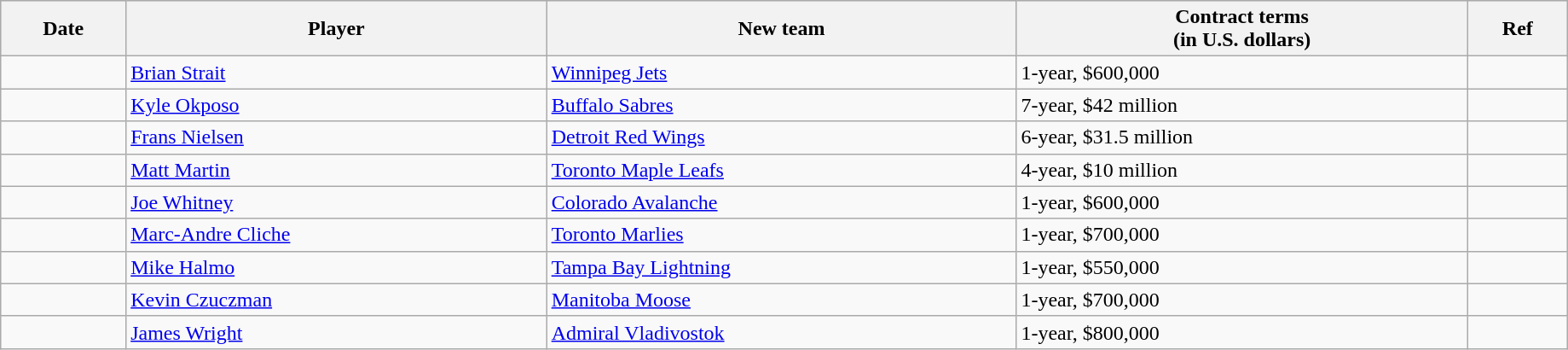<table class="wikitable" width=97%>
<tr style="background:#ddd;">
<th>Date</th>
<th>Player</th>
<th>New team</th>
<th>Contract terms<br>(in U.S. dollars)</th>
<th>Ref</th>
</tr>
<tr>
<td></td>
<td><a href='#'>Brian Strait</a></td>
<td><a href='#'>Winnipeg Jets</a></td>
<td>1-year, $600,000</td>
<td></td>
</tr>
<tr>
<td></td>
<td><a href='#'>Kyle Okposo</a></td>
<td><a href='#'>Buffalo Sabres</a></td>
<td>7-year, $42 million</td>
<td></td>
</tr>
<tr>
<td></td>
<td><a href='#'>Frans Nielsen</a></td>
<td><a href='#'>Detroit Red Wings</a></td>
<td>6-year, $31.5 million</td>
<td></td>
</tr>
<tr>
<td></td>
<td><a href='#'>Matt Martin</a></td>
<td><a href='#'>Toronto Maple Leafs</a></td>
<td>4-year, $10 million</td>
<td></td>
</tr>
<tr>
<td></td>
<td><a href='#'>Joe Whitney</a></td>
<td><a href='#'>Colorado Avalanche</a></td>
<td>1-year, $600,000</td>
<td></td>
</tr>
<tr>
<td></td>
<td><a href='#'>Marc-Andre Cliche</a></td>
<td><a href='#'>Toronto Marlies</a></td>
<td>1-year, $700,000</td>
<td></td>
</tr>
<tr>
<td></td>
<td><a href='#'>Mike Halmo</a></td>
<td><a href='#'>Tampa Bay Lightning</a></td>
<td>1-year, $550,000</td>
<td></td>
</tr>
<tr>
<td></td>
<td><a href='#'>Kevin Czuczman</a></td>
<td><a href='#'>Manitoba Moose</a></td>
<td>1-year, $700,000</td>
<td></td>
</tr>
<tr>
<td></td>
<td><a href='#'>James Wright</a></td>
<td><a href='#'>Admiral Vladivostok</a></td>
<td>1-year, $800,000</td>
<td></td>
</tr>
</table>
